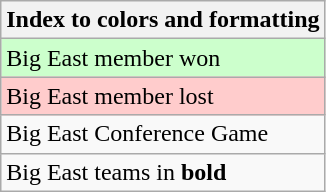<table class="wikitable">
<tr>
<th>Index to colors and formatting</th>
</tr>
<tr bgcolor=#ccffcc>
<td>Big East member won</td>
</tr>
<tr bgcolor=#ffcccc>
<td>Big East member lost</td>
</tr>
<tr>
<td>Big East Conference Game</td>
</tr>
<tr>
<td>Big East teams in <strong>bold</strong></td>
</tr>
</table>
